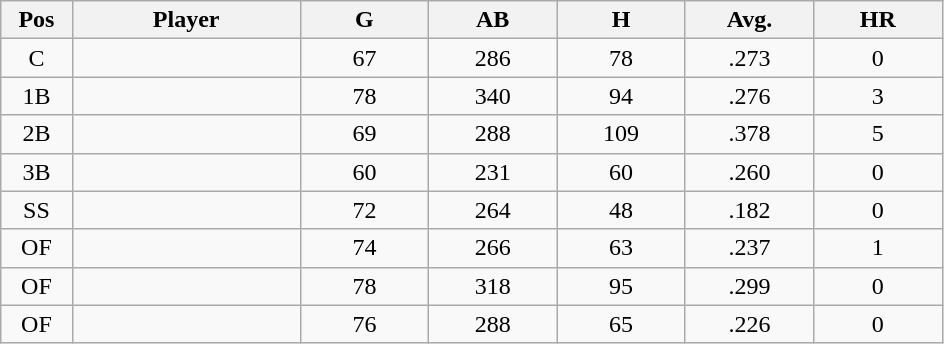<table class="wikitable sortable">
<tr>
<th bgcolor="#DDDDFF" width="5%">Pos</th>
<th bgcolor="#DDDDFF" width="16%">Player</th>
<th bgcolor="#DDDDFF" width="9%">G</th>
<th bgcolor="#DDDDFF" width="9%">AB</th>
<th bgcolor="#DDDDFF" width="9%">H</th>
<th bgcolor="#DDDDFF" width="9%">Avg.</th>
<th bgcolor="#DDDDFF" width="9%">HR</th>
</tr>
<tr align="center">
<td>C</td>
<td></td>
<td>67</td>
<td>286</td>
<td>78</td>
<td>.273</td>
<td>0</td>
</tr>
<tr align="center">
<td>1B</td>
<td></td>
<td>78</td>
<td>340</td>
<td>94</td>
<td>.276</td>
<td>3</td>
</tr>
<tr align="center">
<td>2B</td>
<td></td>
<td>69</td>
<td>288</td>
<td>109</td>
<td>.378</td>
<td>5</td>
</tr>
<tr align="center">
<td>3B</td>
<td></td>
<td>60</td>
<td>231</td>
<td>60</td>
<td>.260</td>
<td>0</td>
</tr>
<tr align="center">
<td>SS</td>
<td></td>
<td>72</td>
<td>264</td>
<td>48</td>
<td>.182</td>
<td>0</td>
</tr>
<tr align="center">
<td>OF</td>
<td></td>
<td>74</td>
<td>266</td>
<td>63</td>
<td>.237</td>
<td>1</td>
</tr>
<tr align="center">
<td>OF</td>
<td></td>
<td>78</td>
<td>318</td>
<td>95</td>
<td>.299</td>
<td>0</td>
</tr>
<tr align="center">
<td>OF</td>
<td></td>
<td>76</td>
<td>288</td>
<td>65</td>
<td>.226</td>
<td>0</td>
</tr>
</table>
